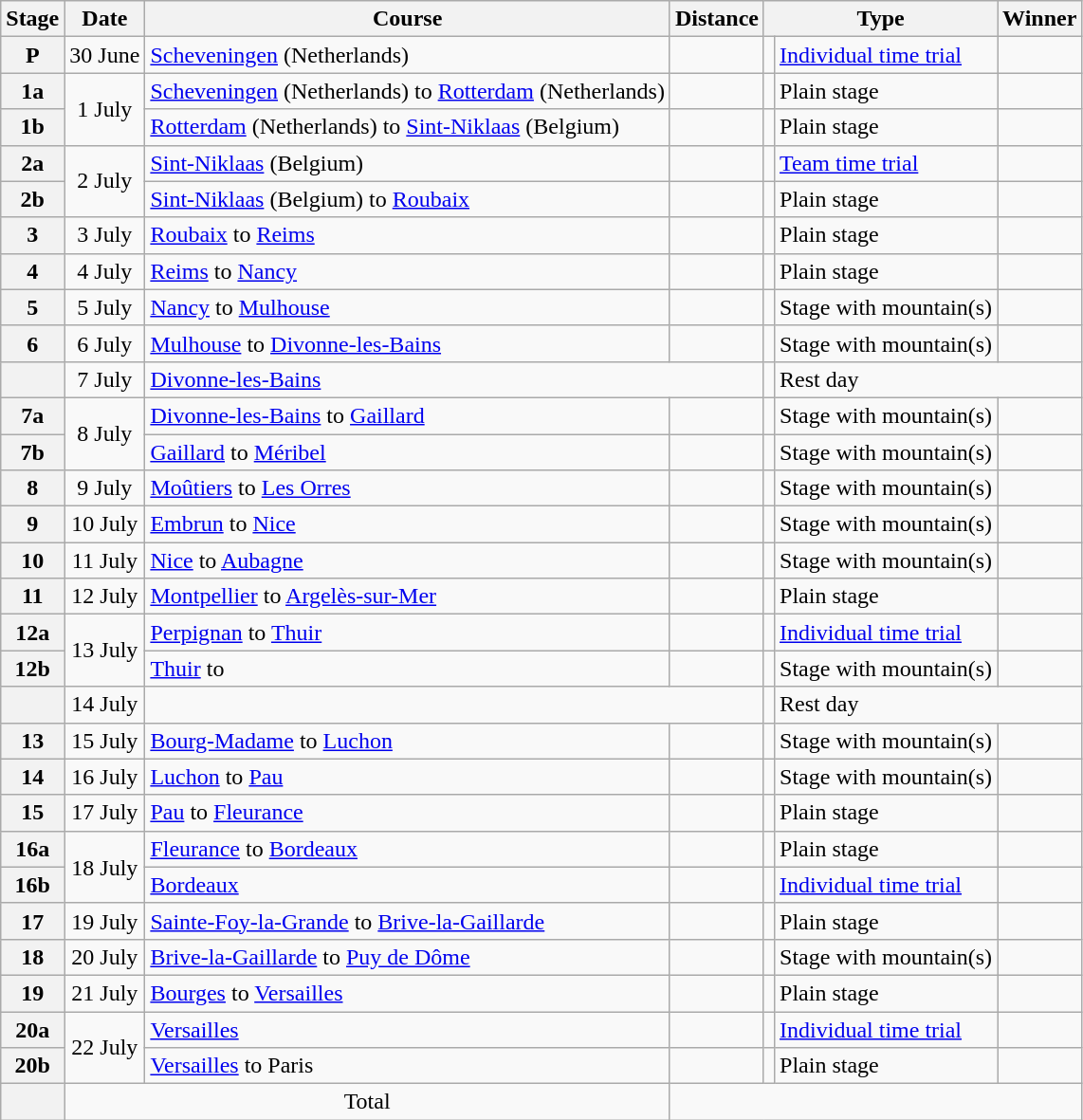<table class="wikitable">
<tr>
<th scope="col">Stage</th>
<th scope="col">Date</th>
<th scope="col">Course</th>
<th scope="col">Distance</th>
<th scope="col" colspan="2">Type</th>
<th scope="col">Winner</th>
</tr>
<tr>
<th scope="row">P</th>
<td style="text-align:center;">30 June</td>
<td><a href='#'>Scheveningen</a> (Netherlands)</td>
<td style="text-align:center;"></td>
<td></td>
<td><a href='#'>Individual time trial</a></td>
<td></td>
</tr>
<tr>
<th scope="row">1a</th>
<td rowspan="2" style="text-align:center;">1 July</td>
<td><a href='#'>Scheveningen</a> (Netherlands) to <a href='#'>Rotterdam</a> (Netherlands)</td>
<td style="text-align:center;"></td>
<td></td>
<td>Plain stage</td>
<td></td>
</tr>
<tr>
<th scope="row">1b</th>
<td><a href='#'>Rotterdam</a> (Netherlands) to <a href='#'>Sint-Niklaas</a> (Belgium)</td>
<td style="text-align:center;"></td>
<td></td>
<td>Plain stage</td>
<td></td>
</tr>
<tr>
<th scope="row">2a</th>
<td rowspan="2" style="text-align:center;">2 July</td>
<td><a href='#'>Sint-Niklaas</a> (Belgium)</td>
<td style="text-align:center;"></td>
<td></td>
<td><a href='#'>Team time trial</a></td>
<td></td>
</tr>
<tr>
<th scope="row">2b</th>
<td><a href='#'>Sint-Niklaas</a> (Belgium) to <a href='#'>Roubaix</a></td>
<td style="text-align:center;"></td>
<td></td>
<td>Plain stage</td>
<td></td>
</tr>
<tr>
<th scope="row">3</th>
<td style="text-align:center;">3 July</td>
<td><a href='#'>Roubaix</a> to <a href='#'>Reims</a></td>
<td style="text-align:center;"></td>
<td></td>
<td>Plain stage</td>
<td></td>
</tr>
<tr>
<th scope="row">4</th>
<td style="text-align:center;">4 July</td>
<td><a href='#'>Reims</a> to <a href='#'>Nancy</a></td>
<td style="text-align:center;"></td>
<td></td>
<td>Plain stage</td>
<td></td>
</tr>
<tr>
<th scope="row">5</th>
<td style="text-align:center;">5 July</td>
<td><a href='#'>Nancy</a> to <a href='#'>Mulhouse</a></td>
<td style="text-align:center;"></td>
<td></td>
<td>Stage with mountain(s)</td>
<td></td>
</tr>
<tr>
<th scope="row">6</th>
<td style="text-align:center;">6 July</td>
<td><a href='#'>Mulhouse</a> to <a href='#'>Divonne-les-Bains</a></td>
<td style="text-align:center;"></td>
<td></td>
<td>Stage with mountain(s)</td>
<td></td>
</tr>
<tr>
<th scope="row"></th>
<td style="text-align:center;">7 July</td>
<td colspan="2"><a href='#'>Divonne-les-Bains</a></td>
<td></td>
<td colspan="2">Rest day</td>
</tr>
<tr>
<th scope="row">7a</th>
<td rowspan="2" style="text-align:center;">8 July</td>
<td><a href='#'>Divonne-les-Bains</a> to <a href='#'>Gaillard</a></td>
<td style="text-align:center;"></td>
<td></td>
<td>Stage with mountain(s)</td>
<td></td>
</tr>
<tr>
<th scope="row">7b</th>
<td><a href='#'>Gaillard</a> to <a href='#'>Méribel</a></td>
<td style="text-align:center;"></td>
<td></td>
<td>Stage with mountain(s)</td>
<td></td>
</tr>
<tr>
<th scope="row">8</th>
<td style="text-align:center;">9 July</td>
<td><a href='#'>Moûtiers</a> to <a href='#'>Les Orres</a></td>
<td style="text-align:center;"></td>
<td></td>
<td>Stage with mountain(s)</td>
<td></td>
</tr>
<tr>
<th scope="row">9</th>
<td style="text-align:center;">10 July</td>
<td><a href='#'>Embrun</a> to <a href='#'>Nice</a></td>
<td style="text-align:center;"></td>
<td></td>
<td>Stage with mountain(s)</td>
<td></td>
</tr>
<tr>
<th scope="row">10</th>
<td style="text-align:center;">11 July</td>
<td><a href='#'>Nice</a> to <a href='#'>Aubagne</a></td>
<td style="text-align:center;"></td>
<td></td>
<td>Stage with mountain(s)</td>
<td></td>
</tr>
<tr>
<th scope="row">11</th>
<td style="text-align:center;">12 July</td>
<td><a href='#'>Montpellier</a> to <a href='#'>Argelès-sur-Mer</a></td>
<td style="text-align:center;"></td>
<td></td>
<td>Plain stage</td>
<td></td>
</tr>
<tr>
<th scope="row">12a</th>
<td rowspan="2" style="text-align:center;">13 July</td>
<td><a href='#'>Perpignan</a> to <a href='#'>Thuir</a></td>
<td style="text-align:center;"></td>
<td></td>
<td><a href='#'>Individual time trial</a></td>
<td></td>
</tr>
<tr>
<th scope="row">12b</th>
<td><a href='#'>Thuir</a> to </td>
<td style="text-align:center;"></td>
<td></td>
<td>Stage with mountain(s)</td>
<td></td>
</tr>
<tr>
<th scope="row"></th>
<td style="text-align:center;">14 July</td>
<td colspan="2"></td>
<td></td>
<td colspan="2">Rest day</td>
</tr>
<tr>
<th scope="row">13</th>
<td style="text-align:center;">15 July</td>
<td><a href='#'>Bourg-Madame</a> to <a href='#'>Luchon</a></td>
<td style="text-align:center;"></td>
<td></td>
<td>Stage with mountain(s)</td>
<td></td>
</tr>
<tr>
<th scope="row">14</th>
<td style="text-align:center;">16 July</td>
<td><a href='#'>Luchon</a> to <a href='#'>Pau</a></td>
<td style="text-align:center;"></td>
<td></td>
<td>Stage with mountain(s)</td>
<td></td>
</tr>
<tr>
<th scope="row">15</th>
<td style="text-align:center;">17 July</td>
<td><a href='#'>Pau</a> to <a href='#'>Fleurance</a></td>
<td style="text-align:center;"></td>
<td></td>
<td>Plain stage</td>
<td></td>
</tr>
<tr>
<th scope="row">16a</th>
<td rowspan="2" style="text-align:center;">18 July</td>
<td><a href='#'>Fleurance</a> to <a href='#'>Bordeaux</a></td>
<td style="text-align:center;"></td>
<td></td>
<td>Plain stage</td>
<td></td>
</tr>
<tr>
<th scope="row">16b</th>
<td><a href='#'>Bordeaux</a></td>
<td style="text-align:center;"></td>
<td></td>
<td><a href='#'>Individual time trial</a></td>
<td></td>
</tr>
<tr>
<th scope="row">17</th>
<td style="text-align:center;">19 July</td>
<td><a href='#'>Sainte-Foy-la-Grande</a> to <a href='#'>Brive-la-Gaillarde</a></td>
<td style="text-align:center;"></td>
<td></td>
<td>Plain stage</td>
<td></td>
</tr>
<tr>
<th scope="row">18</th>
<td style="text-align:center;">20 July</td>
<td><a href='#'>Brive-la-Gaillarde</a> to <a href='#'>Puy de Dôme</a></td>
<td style="text-align:center;"></td>
<td></td>
<td>Stage with mountain(s)</td>
<td></td>
</tr>
<tr>
<th scope="row">19</th>
<td style="text-align:center;">21 July</td>
<td><a href='#'>Bourges</a> to <a href='#'>Versailles</a></td>
<td style="text-align:center;"></td>
<td></td>
<td>Plain stage</td>
<td></td>
</tr>
<tr>
<th scope="row">20a</th>
<td rowspan="2" style="text-align:center;">22 July</td>
<td><a href='#'>Versailles</a></td>
<td style="text-align:center;"></td>
<td></td>
<td><a href='#'>Individual time trial</a></td>
<td></td>
</tr>
<tr>
<th scope="row">20b</th>
<td><a href='#'>Versailles</a> to Paris</td>
<td style="text-align:center;"></td>
<td></td>
<td>Plain stage</td>
<td></td>
</tr>
<tr>
<th scope="row"></th>
<td colspan="2" style="text-align:center">Total</td>
<td colspan="4" style="text-align:center"></td>
</tr>
</table>
